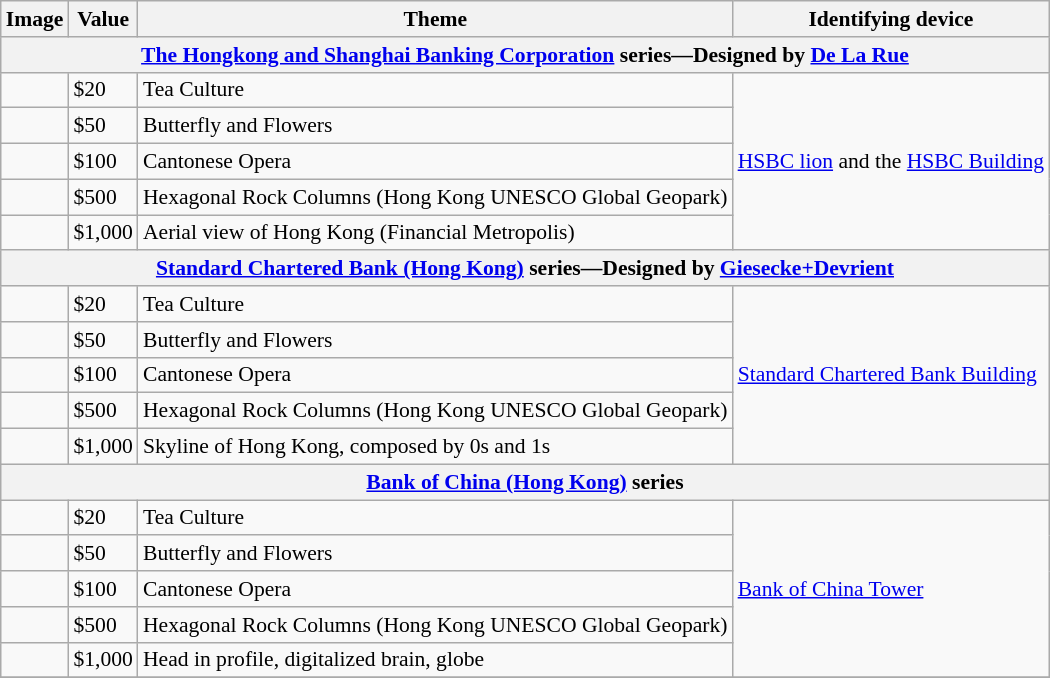<table class="wikitable" style="font-size: 90%">
<tr>
<th>Image</th>
<th>Value</th>
<th>Theme</th>
<th>Identifying device</th>
</tr>
<tr>
<th colspan="5"><a href='#'>The Hongkong and Shanghai Banking Corporation</a> series—Designed by <a href='#'>De La Rue</a></th>
</tr>
<tr>
<td></td>
<td>$20</td>
<td>Tea Culture</td>
<td rowspan="5"><a href='#'>HSBC lion</a> and the <a href='#'>HSBC Building</a></td>
</tr>
<tr>
<td></td>
<td>$50</td>
<td>Butterfly and Flowers</td>
</tr>
<tr>
<td></td>
<td>$100</td>
<td>Cantonese Opera</td>
</tr>
<tr>
<td></td>
<td>$500</td>
<td>Hexagonal Rock Columns (Hong Kong UNESCO Global Geopark)</td>
</tr>
<tr>
<td></td>
<td>$1,000</td>
<td>Aerial view of Hong Kong (Financial Metropolis)</td>
</tr>
<tr>
<th colspan="5"><a href='#'>Standard Chartered Bank (Hong Kong)</a> series—Designed by <a href='#'>Giesecke+Devrient</a></th>
</tr>
<tr>
<td></td>
<td>$20</td>
<td>Tea Culture</td>
<td rowspan="5"><a href='#'>Standard Chartered Bank Building</a></td>
</tr>
<tr>
<td></td>
<td>$50</td>
<td>Butterfly and Flowers</td>
</tr>
<tr>
<td></td>
<td>$100</td>
<td>Cantonese Opera</td>
</tr>
<tr>
<td></td>
<td>$500</td>
<td>Hexagonal Rock Columns (Hong Kong UNESCO Global Geopark)</td>
</tr>
<tr>
<td></td>
<td>$1,000</td>
<td>Skyline of Hong Kong, composed by 0s and 1s</td>
</tr>
<tr>
<th colspan="5"><a href='#'>Bank of China (Hong Kong)</a> series</th>
</tr>
<tr>
<td></td>
<td>$20</td>
<td>Tea Culture</td>
<td rowspan="5"><a href='#'>Bank of China Tower</a></td>
</tr>
<tr>
<td></td>
<td>$50</td>
<td>Butterfly and Flowers</td>
</tr>
<tr>
<td></td>
<td>$100</td>
<td>Cantonese Opera</td>
</tr>
<tr>
<td></td>
<td>$500</td>
<td>Hexagonal Rock Columns (Hong Kong UNESCO Global Geopark)</td>
</tr>
<tr>
<td></td>
<td>$1,000</td>
<td>Head in profile, digitalized brain, globe</td>
</tr>
<tr>
</tr>
</table>
